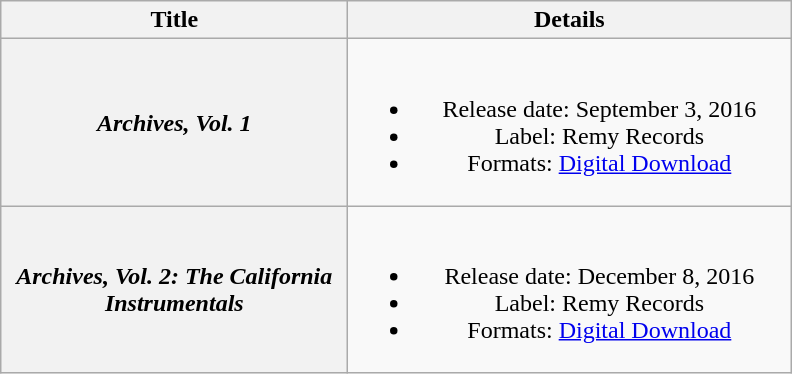<table class="wikitable plainrowheaders" style="text-align:center;">
<tr>
<th style="width:14em;">Title</th>
<th style="width:18em;">Details</th>
</tr>
<tr>
<th scope="row"><em>Archives, Vol. 1</em></th>
<td><br><ul><li>Release date: September 3, 2016</li><li>Label: Remy Records</li><li>Formats: <a href='#'>Digital Download</a></li></ul></td>
</tr>
<tr>
<th scope="row"><em>Archives, Vol. 2: The California Instrumentals</em></th>
<td><br><ul><li>Release date: December 8, 2016</li><li>Label: Remy Records</li><li>Formats: <a href='#'>Digital Download</a></li></ul></td>
</tr>
</table>
